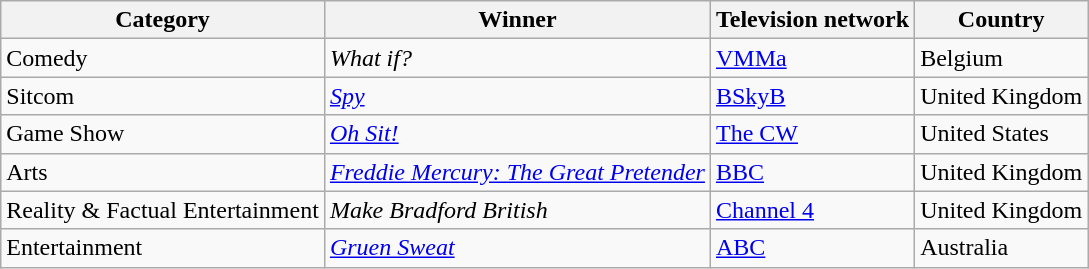<table class="wikitable">
<tr>
<th>Category</th>
<th>Winner</th>
<th>Television network</th>
<th>Country</th>
</tr>
<tr>
<td>Comedy</td>
<td><em>What if?</em></td>
<td><a href='#'>VMMa</a></td>
<td>Belgium</td>
</tr>
<tr>
<td>Sitcom</td>
<td><em><a href='#'>Spy</a></em></td>
<td><a href='#'>BSkyB</a></td>
<td>United Kingdom</td>
</tr>
<tr>
<td>Game Show</td>
<td><em><a href='#'>Oh Sit!</a></em></td>
<td><a href='#'>The CW</a></td>
<td>United States</td>
</tr>
<tr>
<td>Arts</td>
<td><em><a href='#'>Freddie Mercury: The Great Pretender</a></em></td>
<td><a href='#'>BBC</a></td>
<td>United Kingdom</td>
</tr>
<tr>
<td>Reality & Factual Entertainment</td>
<td><em>Make Bradford British</em></td>
<td><a href='#'>Channel 4</a></td>
<td>United Kingdom</td>
</tr>
<tr>
<td>Entertainment</td>
<td><em><a href='#'>Gruen Sweat</a></em></td>
<td><a href='#'>ABC</a></td>
<td>Australia</td>
</tr>
</table>
